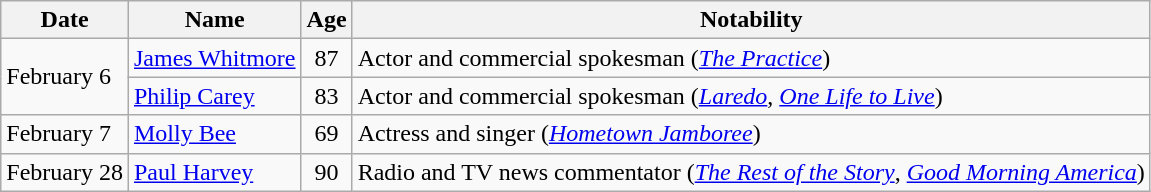<table class="wikitable sortable">
<tr ">
<th>Date</th>
<th>Name</th>
<th>Age</th>
<th class="unsortable">Notability</th>
</tr>
<tr>
<td rowspan="2">February 6</td>
<td><a href='#'>James Whitmore</a></td>
<td style="text-align:center;">87</td>
<td>Actor and commercial spokesman (<em><a href='#'>The Practice</a></em>)</td>
</tr>
<tr>
<td><a href='#'>Philip Carey</a></td>
<td style="text-align:center;">83</td>
<td>Actor and commercial spokesman (<em><a href='#'>Laredo</a></em>, <em><a href='#'>One Life to Live</a></em>)</td>
</tr>
<tr>
<td>February 7</td>
<td><a href='#'>Molly Bee</a></td>
<td style="text-align:center;">69</td>
<td>Actress and singer (<em><a href='#'>Hometown Jamboree</a></em>)</td>
</tr>
<tr>
<td>February 28</td>
<td><a href='#'>Paul Harvey</a></td>
<td style="text-align:center;">90</td>
<td>Radio and TV news commentator (<em><a href='#'>The Rest of the Story</a></em>, <em><a href='#'>Good Morning America</a></em>)</td>
</tr>
</table>
